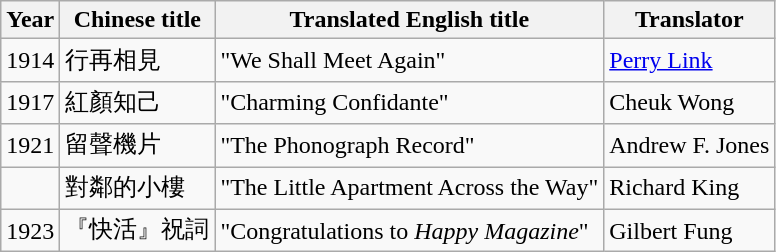<table class="wikitable">
<tr>
<th>Year</th>
<th>Chinese title</th>
<th>Translated English title</th>
<th>Translator</th>
</tr>
<tr>
<td>1914</td>
<td>行再相見</td>
<td>"We Shall Meet Again"</td>
<td><a href='#'>Perry Link</a></td>
</tr>
<tr>
<td>1917</td>
<td>紅顏知己</td>
<td>"Charming Confidante"</td>
<td>Cheuk Wong</td>
</tr>
<tr>
<td>1921</td>
<td>留聲機片</td>
<td>"The Phonograph Record"</td>
<td>Andrew F. Jones</td>
</tr>
<tr>
<td></td>
<td>對鄰的小樓</td>
<td>"The Little Apartment Across the Way"</td>
<td>Richard King</td>
</tr>
<tr>
<td>1923</td>
<td>『快活』祝詞</td>
<td>"Congratulations to <em>Happy Magazine</em>"</td>
<td>Gilbert Fung</td>
</tr>
</table>
